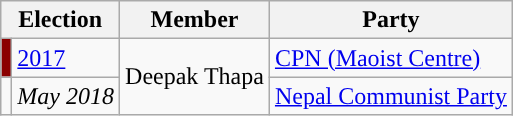<table class="wikitable">
<tr>
<th colspan="2">Election</th>
<th>Member</th>
<th>Party</th>
</tr>
<tr>
<td style="background-color:darkred"></td>
<td><a href='#'>2017</a></td>
<td rowspan="2">Deepak Thapa</td>
<td><a href='#'>CPN (Maoist Centre)</a></td>
</tr>
<tr>
<td style="background-color:"></td>
<td><em>May 2018</em></td>
<td><a href='#'>Nepal Communist Party</a></td>
</tr>
</table>
